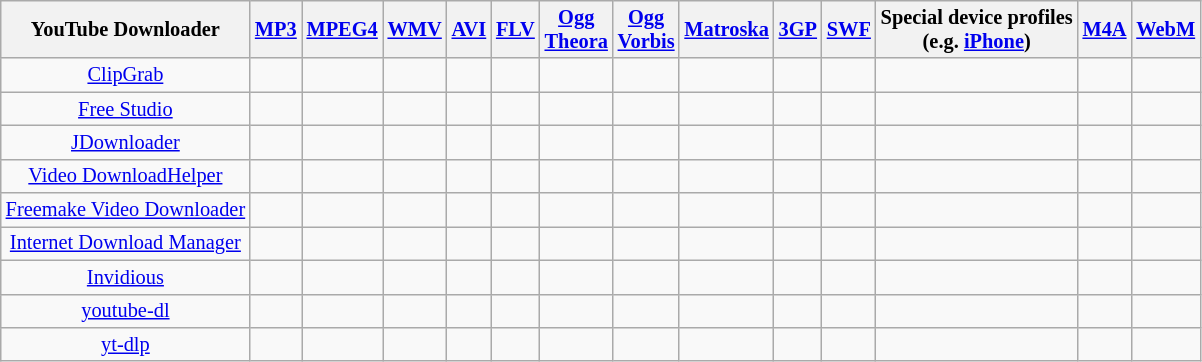<table style="font-size: 85%; text-align: center;" class="wikitable sortable">
<tr>
<th>YouTube Downloader</th>
<th><a href='#'>MP3</a></th>
<th><a href='#'>MPEG4</a></th>
<th><a href='#'>WMV</a></th>
<th><a href='#'>AVI</a></th>
<th><a href='#'>FLV</a></th>
<th><a href='#'>Ogg<br>Theora</a></th>
<th><a href='#'>Ogg<br>Vorbis</a></th>
<th><a href='#'>Matroska</a></th>
<th><a href='#'>3GP</a></th>
<th><a href='#'>SWF</a></th>
<th>Special device profiles<br>(e.g. <a href='#'>iPhone</a>)</th>
<th><a href='#'>M4A</a></th>
<th><a href='#'>WebM</a></th>
</tr>
<tr>
<td><a href='#'>ClipGrab</a></td>
<td></td>
<td></td>
<td></td>
<td></td>
<td></td>
<td></td>
<td></td>
<td></td>
<td></td>
<td></td>
<td></td>
<td></td>
<td></td>
</tr>
<tr>
<td><a href='#'>Free Studio</a></td>
<td></td>
<td></td>
<td></td>
<td></td>
<td></td>
<td></td>
<td></td>
<td></td>
<td></td>
<td></td>
<td></td>
<td></td>
<td></td>
</tr>
<tr>
<td><a href='#'>JDownloader</a></td>
<td></td>
<td></td>
<td></td>
<td></td>
<td></td>
<td></td>
<td></td>
<td></td>
<td></td>
<td></td>
<td></td>
<td></td>
<td></td>
</tr>
<tr>
<td><a href='#'>Video DownloadHelper</a></td>
<td></td>
<td></td>
<td></td>
<td></td>
<td></td>
<td></td>
<td></td>
<td></td>
<td></td>
<td></td>
<td></td>
<td></td>
<td></td>
</tr>
<tr>
<td><a href='#'>Freemake Video Downloader</a></td>
<td></td>
<td></td>
<td></td>
<td></td>
<td></td>
<td></td>
<td></td>
<td></td>
<td></td>
<td></td>
<td></td>
<td></td>
<td></td>
</tr>
<tr>
<td><a href='#'>Internet Download Manager</a></td>
<td></td>
<td></td>
<td></td>
<td></td>
<td></td>
<td></td>
<td></td>
<td></td>
<td></td>
<td></td>
<td></td>
<td></td>
<td></td>
</tr>
<tr>
<td><a href='#'>Invidious</a></td>
<td></td>
<td></td>
<td></td>
<td></td>
<td></td>
<td></td>
<td></td>
<td></td>
<td></td>
<td></td>
<td></td>
<td></td>
<td></td>
</tr>
<tr>
<td><a href='#'>youtube-dl</a></td>
<td></td>
<td></td>
<td></td>
<td></td>
<td></td>
<td></td>
<td></td>
<td></td>
<td></td>
<td></td>
<td></td>
<td></td>
<td></td>
</tr>
<tr>
<td><a href='#'>yt-dlp</a></td>
<td></td>
<td></td>
<td></td>
<td></td>
<td></td>
<td></td>
<td></td>
<td></td>
<td></td>
<td></td>
<td></td>
<td></td>
<td></td>
</tr>
</table>
